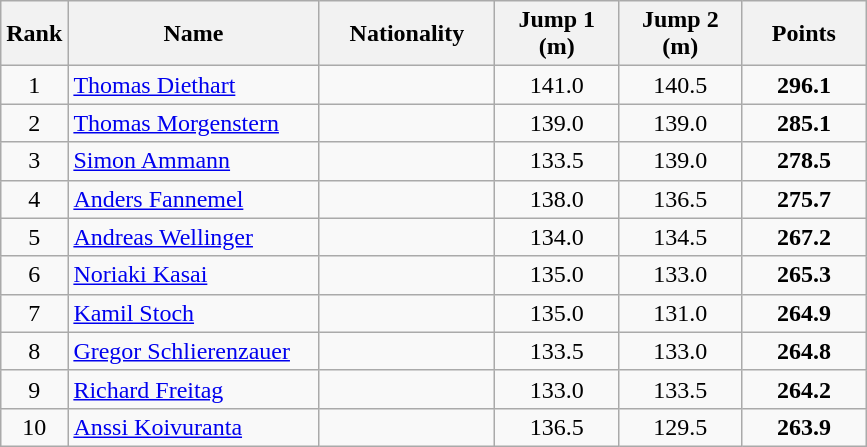<table class="wikitable sortable">
<tr>
<th align=center>Rank</th>
<th width=160>Name</th>
<th width=110>Nationality</th>
<th width=75>Jump 1 (m)</th>
<th width=75>Jump 2 (m)</th>
<th width=75>Points</th>
</tr>
<tr>
<td align=center>1</td>
<td align=left><a href='#'>Thomas Diethart</a></td>
<td align=left></td>
<td align=center>141.0</td>
<td align=center>140.5</td>
<td align=center><strong>296.1</strong></td>
</tr>
<tr>
<td align=center>2</td>
<td align=left><a href='#'>Thomas Morgenstern</a></td>
<td align=left></td>
<td align=center>139.0</td>
<td align=center>139.0</td>
<td align=center><strong>285.1</strong></td>
</tr>
<tr>
<td align=center>3</td>
<td align=left><a href='#'>Simon Ammann</a></td>
<td align=left></td>
<td align=center>133.5</td>
<td align=center>139.0</td>
<td align=center><strong>278.5</strong></td>
</tr>
<tr>
<td align=center>4</td>
<td align=left><a href='#'>Anders Fannemel</a></td>
<td align=left></td>
<td align=center>138.0</td>
<td align=center>136.5</td>
<td align=center><strong>275.7</strong></td>
</tr>
<tr>
<td align=center>5</td>
<td align=left><a href='#'>Andreas Wellinger</a></td>
<td align=left></td>
<td align=center>134.0</td>
<td align=center>134.5</td>
<td align=center><strong>267.2</strong></td>
</tr>
<tr>
<td align=center>6</td>
<td align=left><a href='#'>Noriaki Kasai</a></td>
<td align=left></td>
<td align="center">135.0</td>
<td align="center">133.0</td>
<td align="center"><strong>265.3</strong></td>
</tr>
<tr>
<td align=center>7</td>
<td align=left><a href='#'>Kamil Stoch</a></td>
<td align=left></td>
<td align="center">135.0</td>
<td align="center">131.0</td>
<td align="center"><strong>264.9</strong></td>
</tr>
<tr>
<td align=center>8</td>
<td align=left><a href='#'>Gregor Schlierenzauer</a></td>
<td align=left></td>
<td align="center">133.5</td>
<td align="center">133.0</td>
<td align="center"><strong>264.8</strong></td>
</tr>
<tr>
<td align=center>9</td>
<td align=left><a href='#'>Richard Freitag</a></td>
<td align=left></td>
<td align="center">133.0</td>
<td align="center">133.5</td>
<td align="center"><strong>264.2</strong></td>
</tr>
<tr>
<td align=center>10</td>
<td align=left><a href='#'>Anssi Koivuranta</a></td>
<td align=left></td>
<td align="center">136.5</td>
<td align="center">129.5</td>
<td align="center"><strong>263.9</strong></td>
</tr>
</table>
